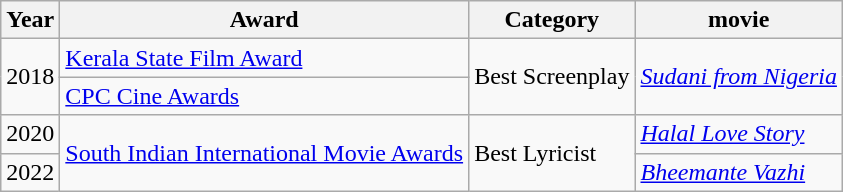<table class="wikitable sortable">
<tr>
<th>Year</th>
<th>Award</th>
<th>Category</th>
<th>movie</th>
</tr>
<tr>
<td rowspan=2>2018</td>
<td><a href='#'>Kerala State Film Award</a></td>
<td rowspan=2>Best Screenplay</td>
<td rowspan=2><em><a href='#'>Sudani from Nigeria</a></em></td>
</tr>
<tr>
<td><a href='#'>CPC Cine Awards</a></td>
</tr>
<tr>
<td>2020</td>
<td rowspan=2><a href='#'>South Indian International Movie Awards</a></td>
<td rowspan=2>Best Lyricist</td>
<td><em><a href='#'>Halal Love Story</a></em></td>
</tr>
<tr>
<td>2022</td>
<td><em><a href='#'>Bheemante Vazhi</a></em></td>
</tr>
</table>
